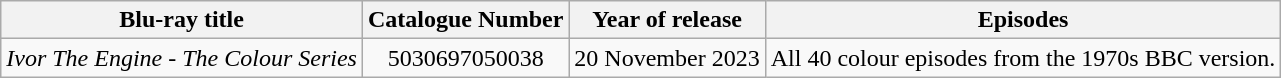<table class="wikitable">
<tr>
<th>Blu-ray title</th>
<th>Catalogue Number</th>
<th>Year of release</th>
<th>Episodes</th>
</tr>
<tr>
<td align="center"><em>Ivor The Engine - The Colour Series</em></td>
<td align="center">5030697050038</td>
<td align="center">20 November 2023</td>
<td align="center">All 40 colour episodes from the 1970s BBC version.</td>
</tr>
</table>
